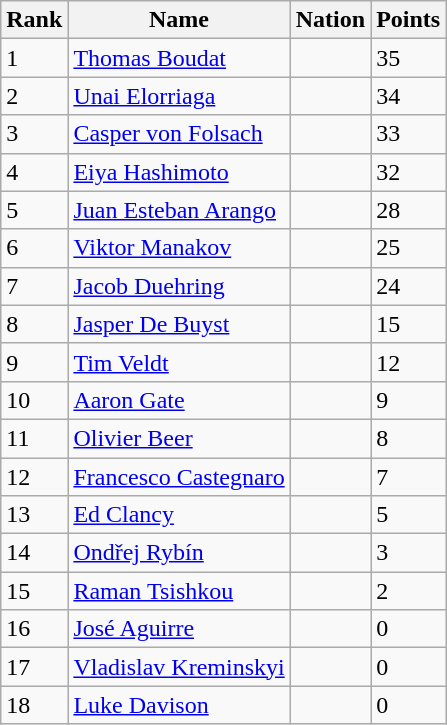<table class="wikitable sortable" style="text-align:left">
<tr>
<th>Rank</th>
<th>Name</th>
<th>Nation</th>
<th>Points</th>
</tr>
<tr>
<td>1</td>
<td><a href='#'>Thomas Boudat</a></td>
<td></td>
<td>35</td>
</tr>
<tr>
<td>2</td>
<td><a href='#'>Unai Elorriaga</a></td>
<td></td>
<td>34</td>
</tr>
<tr>
<td>3</td>
<td><a href='#'>Casper von Folsach</a></td>
<td></td>
<td>33</td>
</tr>
<tr>
<td>4</td>
<td><a href='#'>Eiya Hashimoto</a></td>
<td></td>
<td>32</td>
</tr>
<tr>
<td>5</td>
<td><a href='#'>Juan Esteban Arango</a></td>
<td></td>
<td>28</td>
</tr>
<tr>
<td>6</td>
<td><a href='#'>Viktor Manakov</a></td>
<td></td>
<td>25</td>
</tr>
<tr>
<td>7</td>
<td><a href='#'>Jacob Duehring</a></td>
<td></td>
<td>24</td>
</tr>
<tr>
<td>8</td>
<td><a href='#'>Jasper De Buyst</a></td>
<td></td>
<td>15</td>
</tr>
<tr>
<td>9</td>
<td><a href='#'>Tim Veldt</a></td>
<td></td>
<td>12</td>
</tr>
<tr>
<td>10</td>
<td><a href='#'>Aaron Gate</a></td>
<td></td>
<td>9</td>
</tr>
<tr>
<td>11</td>
<td><a href='#'>Olivier Beer</a></td>
<td></td>
<td>8</td>
</tr>
<tr>
<td>12</td>
<td><a href='#'>Francesco Castegnaro</a></td>
<td></td>
<td>7</td>
</tr>
<tr>
<td>13</td>
<td><a href='#'>Ed Clancy</a></td>
<td></td>
<td>5</td>
</tr>
<tr>
<td>14</td>
<td><a href='#'>Ondřej Rybín</a></td>
<td></td>
<td>3</td>
</tr>
<tr>
<td>15</td>
<td><a href='#'>Raman Tsishkou</a></td>
<td></td>
<td>2</td>
</tr>
<tr>
<td>16</td>
<td><a href='#'>José Aguirre</a></td>
<td></td>
<td>0</td>
</tr>
<tr>
<td>17</td>
<td><a href='#'>Vladislav Kreminskyi</a></td>
<td></td>
<td>0</td>
</tr>
<tr>
<td>18</td>
<td><a href='#'>Luke Davison</a></td>
<td></td>
<td>0</td>
</tr>
</table>
